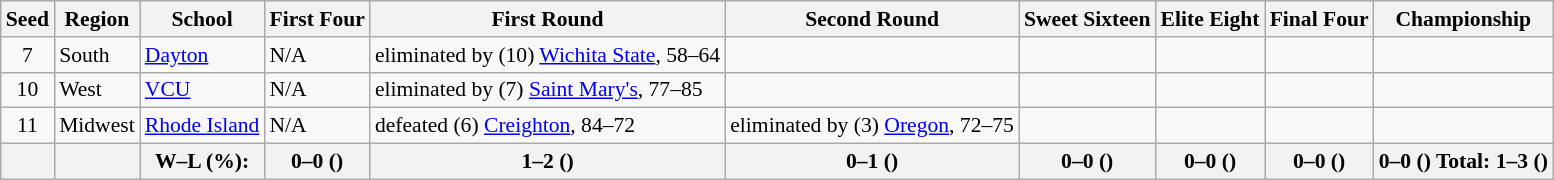<table class="sortable wikitable" style="white-space:nowrap; font-size:90%">
<tr>
<th>Seed</th>
<th>Region</th>
<th>School</th>
<th>First Four</th>
<th>First Round</th>
<th>Second Round</th>
<th>Sweet Sixteen</th>
<th>Elite Eight</th>
<th>Final Four</th>
<th>Championship</th>
</tr>
<tr>
<td align=center>7</td>
<td>South</td>
<td><a href='#'>Dayton</a></td>
<td>N/A</td>
<td>eliminated by (10) <a href='#'>Wichita State</a>, 58–64</td>
<td></td>
<td></td>
<td></td>
<td></td>
<td></td>
</tr>
<tr>
<td align=center>10</td>
<td>West</td>
<td><a href='#'>VCU</a></td>
<td>N/A</td>
<td>eliminated by (7) <a href='#'>Saint Mary's</a>, 77–85</td>
<td></td>
<td></td>
<td></td>
<td></td>
<td></td>
</tr>
<tr>
<td align=center>11</td>
<td>Midwest</td>
<td><a href='#'>Rhode Island</a></td>
<td>N/A</td>
<td>defeated (6) <a href='#'>Creighton</a>, 84–72</td>
<td>eliminated by (3) <a href='#'>Oregon</a>, 72–75</td>
<td></td>
<td></td>
<td></td>
<td></td>
</tr>
<tr>
<th></th>
<th></th>
<th>W–L (%):</th>
<th>0–0 ()</th>
<th>1–2 ()</th>
<th>0–1 ()</th>
<th>0–0 ()</th>
<th>0–0 ()</th>
<th>0–0 ()</th>
<th>0–0 () Total: 1–3 ()</th>
</tr>
</table>
